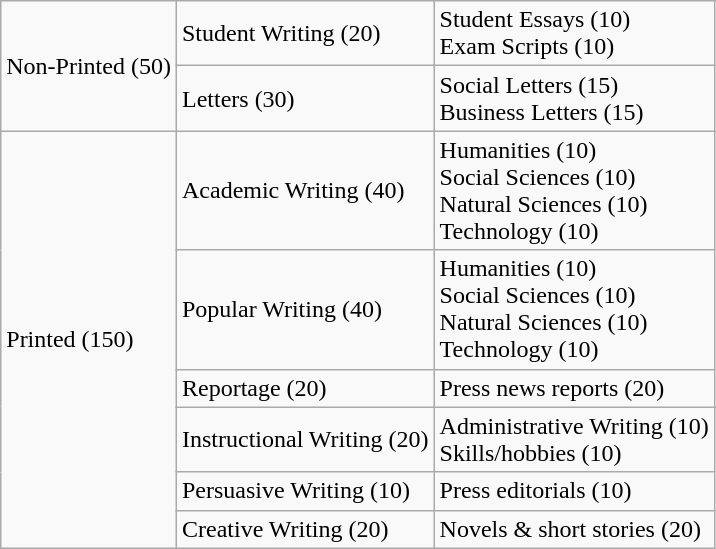<table class="wikitable">
<tr>
<td rowspan="2">Non-Printed (50)</td>
<td>Student Writing (20)</td>
<td>Student Essays (10)<br>Exam Scripts (10)</td>
</tr>
<tr>
<td>Letters (30)</td>
<td>Social Letters (15)<br>Business Letters (15)</td>
</tr>
<tr>
<td rowspan="6">Printed (150)</td>
<td>Academic Writing (40)</td>
<td>Humanities (10)<br>Social Sciences (10)<br>Natural Sciences (10)<br>Technology (10)</td>
</tr>
<tr>
<td>Popular Writing (40)</td>
<td>Humanities (10)<br>Social Sciences (10)<br>Natural Sciences (10)<br>Technology (10)</td>
</tr>
<tr>
<td>Reportage (20)</td>
<td>Press news reports (20)</td>
</tr>
<tr>
<td>Instructional Writing (20)</td>
<td>Administrative Writing (10)<br>Skills/hobbies (10)</td>
</tr>
<tr>
<td>Persuasive Writing (10)</td>
<td>Press editorials (10)</td>
</tr>
<tr>
<td>Creative Writing (20)</td>
<td>Novels & short stories (20)</td>
</tr>
</table>
